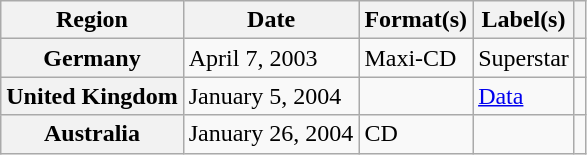<table class="wikitable plainrowheaders">
<tr>
<th scope="col">Region</th>
<th scope="col">Date</th>
<th scope="col">Format(s)</th>
<th scope="col">Label(s)</th>
<th scope="col"></th>
</tr>
<tr>
<th scope="row">Germany</th>
<td>April 7, 2003</td>
<td>Maxi-CD</td>
<td>Superstar</td>
<td></td>
</tr>
<tr>
<th scope="row">United Kingdom</th>
<td>January 5, 2004</td>
<td></td>
<td><a href='#'>Data</a></td>
<td></td>
</tr>
<tr>
<th scope="row">Australia</th>
<td>January 26, 2004</td>
<td>CD</td>
<td></td>
<td></td>
</tr>
</table>
